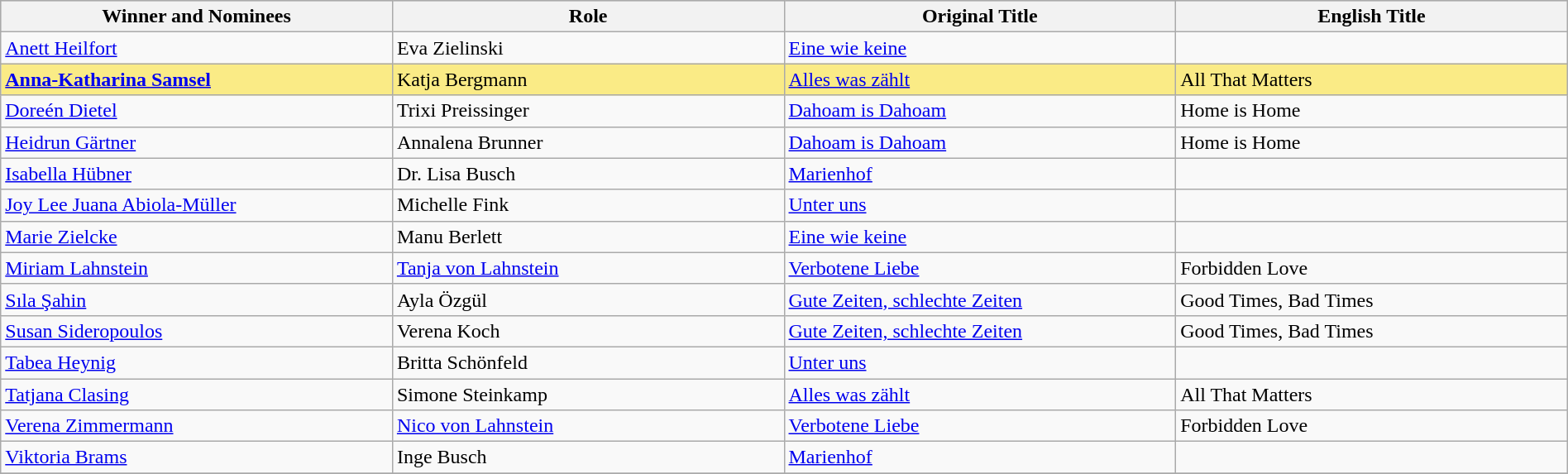<table class="wikitable" width="100%">
<tr bgcolor="#bebebe">
<th width="25%">Winner and Nominees</th>
<th width="25%">Role</th>
<th width="25%">Original Title</th>
<th width="25%">English Title</th>
</tr>
<tr>
<td><a href='#'>Anett Heilfort</a></td>
<td>Eva Zielinski</td>
<td><a href='#'>Eine wie keine</a></td>
<td></td>
</tr>
<tr style="background:#FAEB86">
<td><strong><a href='#'>Anna-Katharina Samsel</a></strong></td>
<td>Katja Bergmann</td>
<td><a href='#'>Alles was zählt</a></td>
<td>All That Matters</td>
</tr>
<tr>
<td><a href='#'>Doreén Dietel</a></td>
<td>Trixi Preissinger</td>
<td><a href='#'>Dahoam is Dahoam</a></td>
<td>Home is Home</td>
</tr>
<tr>
<td><a href='#'>Heidrun Gärtner</a></td>
<td>Annalena Brunner</td>
<td><a href='#'>Dahoam is Dahoam</a></td>
<td>Home is Home</td>
</tr>
<tr>
<td><a href='#'>Isabella Hübner</a></td>
<td>Dr. Lisa Busch</td>
<td><a href='#'>Marienhof</a></td>
<td></td>
</tr>
<tr>
<td><a href='#'>Joy Lee Juana Abiola-Müller</a></td>
<td>Michelle Fink</td>
<td><a href='#'>Unter uns</a></td>
<td></td>
</tr>
<tr>
<td><a href='#'>Marie Zielcke</a></td>
<td>Manu Berlett</td>
<td><a href='#'>Eine wie keine</a></td>
<td></td>
</tr>
<tr>
<td><a href='#'>Miriam Lahnstein</a></td>
<td><a href='#'>Tanja von Lahnstein</a></td>
<td><a href='#'>Verbotene Liebe</a></td>
<td>Forbidden Love</td>
</tr>
<tr>
<td><a href='#'>Sıla Şahin</a></td>
<td>Ayla Özgül</td>
<td><a href='#'>Gute Zeiten, schlechte Zeiten</a></td>
<td>Good Times, Bad Times</td>
</tr>
<tr>
<td><a href='#'>Susan Sideropoulos</a></td>
<td>Verena Koch</td>
<td><a href='#'>Gute Zeiten, schlechte Zeiten</a></td>
<td>Good Times, Bad Times</td>
</tr>
<tr>
<td><a href='#'>Tabea Heynig</a></td>
<td>Britta Schönfeld</td>
<td><a href='#'>Unter uns</a></td>
<td></td>
</tr>
<tr>
<td><a href='#'>Tatjana Clasing</a></td>
<td>Simone Steinkamp</td>
<td><a href='#'>Alles was zählt</a></td>
<td>All That Matters</td>
</tr>
<tr>
<td><a href='#'>Verena Zimmermann</a></td>
<td><a href='#'>Nico von Lahnstein</a></td>
<td><a href='#'>Verbotene Liebe</a></td>
<td>Forbidden Love</td>
</tr>
<tr>
<td><a href='#'>Viktoria Brams</a></td>
<td>Inge Busch</td>
<td><a href='#'>Marienhof</a></td>
<td></td>
</tr>
<tr>
</tr>
</table>
